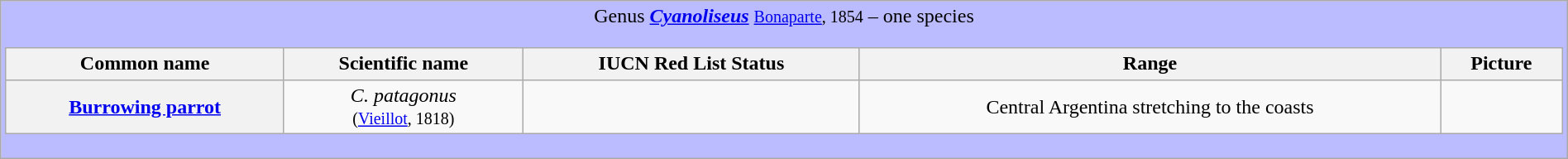<table class="wikitable" style="width:100%;text-align:center">
<tr>
<td colspan="100%" align="center" bgcolor="#BBBBFF">Genus <strong><em><a href='#'>Cyanoliseus</a></em></strong> <small><a href='#'>Bonaparte</a>, 1854</small> – one species<br><table class="wikitable" style="width:100%;text-align:center">
<tr>
<th scope="col">Common name</th>
<th scope="col">Scientific name</th>
<th scope="col">IUCN Red List Status</th>
<th scope="col">Range</th>
<th scope="col">Picture</th>
</tr>
<tr>
<th scope="row"><a href='#'>Burrowing parrot</a></th>
<td><em>C. patagonus</em> <br><small>(<a href='#'>Vieillot</a>, 1818)</small></td>
<td></td>
<td>Central Argentina stretching to the coasts</td>
<td></td>
</tr>
</table>
</td>
</tr>
</table>
